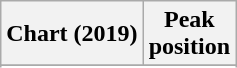<table class="wikitable sortable plainrowheaders" style="text-align:center">
<tr>
<th scope="col">Chart (2019)</th>
<th scope="col">Peak<br>position</th>
</tr>
<tr>
</tr>
<tr>
</tr>
<tr>
</tr>
<tr>
</tr>
</table>
